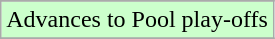<table class="wikitable">
<tr>
</tr>
<tr width=10px bgcolor=ccffcc>
<td>Advances to Pool play-offs</td>
</tr>
<tr>
</tr>
</table>
